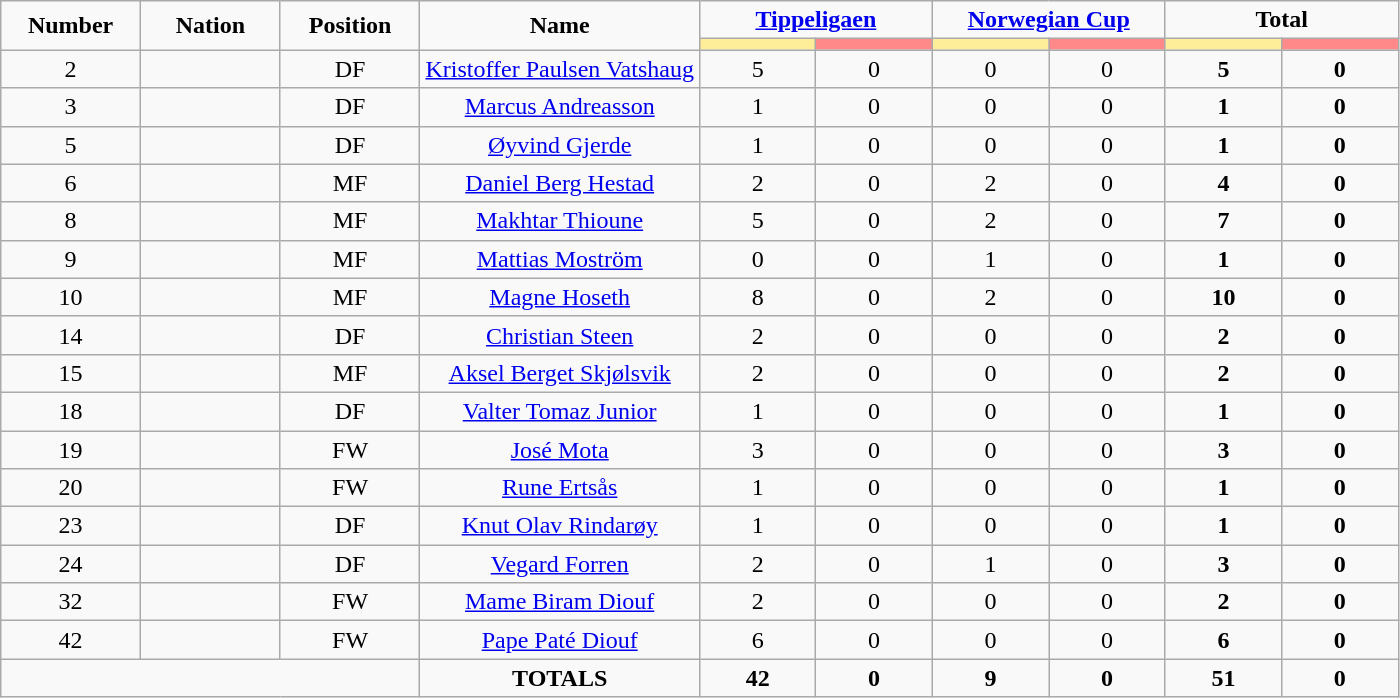<table class="wikitable" style="font-size: 100%; text-align: center;">
<tr>
<td rowspan="2" width="10%" align="center"><strong>Number</strong></td>
<td rowspan="2" width="10%" align="center"><strong>Nation</strong></td>
<td rowspan="2" width="10%" align="center"><strong>Position</strong></td>
<td rowspan="2" width="20%" align="center"><strong>Name</strong></td>
<td colspan="2" align="center"><strong><a href='#'>Tippeligaen</a></strong></td>
<td colspan="2" align="center"><strong><a href='#'>Norwegian Cup</a></strong></td>
<td colspan="2" align="center"><strong>Total</strong></td>
</tr>
<tr>
<th width=60 style="background: #FFEE99"></th>
<th width=60 style="background: #FF8888"></th>
<th width=60 style="background: #FFEE99"></th>
<th width=60 style="background: #FF8888"></th>
<th width=60 style="background: #FFEE99"></th>
<th width=60 style="background: #FF8888"></th>
</tr>
<tr>
<td>2</td>
<td></td>
<td>DF</td>
<td><a href='#'>Kristoffer Paulsen Vatshaug</a></td>
<td>5</td>
<td>0</td>
<td>0</td>
<td>0</td>
<td><strong>5</strong></td>
<td><strong>0</strong></td>
</tr>
<tr>
<td>3</td>
<td></td>
<td>DF</td>
<td><a href='#'>Marcus Andreasson</a></td>
<td>1</td>
<td>0</td>
<td>0</td>
<td>0</td>
<td><strong>1</strong></td>
<td><strong>0</strong></td>
</tr>
<tr>
<td>5</td>
<td></td>
<td>DF</td>
<td><a href='#'>Øyvind Gjerde</a></td>
<td>1</td>
<td>0</td>
<td>0</td>
<td>0</td>
<td><strong>1</strong></td>
<td><strong>0</strong></td>
</tr>
<tr>
<td>6</td>
<td></td>
<td>MF</td>
<td><a href='#'>Daniel Berg Hestad</a></td>
<td>2</td>
<td>0</td>
<td>2</td>
<td>0</td>
<td><strong>4</strong></td>
<td><strong>0</strong></td>
</tr>
<tr>
<td>8</td>
<td></td>
<td>MF</td>
<td><a href='#'>Makhtar Thioune</a></td>
<td>5</td>
<td>0</td>
<td>2</td>
<td>0</td>
<td><strong>7</strong></td>
<td><strong>0</strong></td>
</tr>
<tr>
<td>9</td>
<td></td>
<td>MF</td>
<td><a href='#'>Mattias Moström</a></td>
<td>0</td>
<td>0</td>
<td>1</td>
<td>0</td>
<td><strong>1</strong></td>
<td><strong>0</strong></td>
</tr>
<tr>
<td>10</td>
<td></td>
<td>MF</td>
<td><a href='#'>Magne Hoseth</a></td>
<td>8</td>
<td>0</td>
<td>2</td>
<td>0</td>
<td><strong>10</strong></td>
<td><strong>0</strong></td>
</tr>
<tr>
<td>14</td>
<td></td>
<td>DF</td>
<td><a href='#'>Christian Steen</a></td>
<td>2</td>
<td>0</td>
<td>0</td>
<td>0</td>
<td><strong>2</strong></td>
<td><strong>0</strong></td>
</tr>
<tr>
<td>15</td>
<td></td>
<td>MF</td>
<td><a href='#'>Aksel Berget Skjølsvik</a></td>
<td>2</td>
<td>0</td>
<td>0</td>
<td>0</td>
<td><strong>2</strong></td>
<td><strong>0</strong></td>
</tr>
<tr>
<td>18</td>
<td></td>
<td>DF</td>
<td><a href='#'>Valter Tomaz Junior</a></td>
<td>1</td>
<td>0</td>
<td>0</td>
<td>0</td>
<td><strong>1</strong></td>
<td><strong>0</strong></td>
</tr>
<tr>
<td>19</td>
<td></td>
<td>FW</td>
<td><a href='#'>José Mota</a></td>
<td>3</td>
<td>0</td>
<td>0</td>
<td>0</td>
<td><strong>3</strong></td>
<td><strong>0</strong></td>
</tr>
<tr>
<td>20</td>
<td></td>
<td>FW</td>
<td><a href='#'>Rune Ertsås</a></td>
<td>1</td>
<td>0</td>
<td>0</td>
<td>0</td>
<td><strong>1</strong></td>
<td><strong>0</strong></td>
</tr>
<tr>
<td>23</td>
<td></td>
<td>DF</td>
<td><a href='#'>Knut Olav Rindarøy</a></td>
<td>1</td>
<td>0</td>
<td>0</td>
<td>0</td>
<td><strong>1</strong></td>
<td><strong>0</strong></td>
</tr>
<tr>
<td>24</td>
<td></td>
<td>DF</td>
<td><a href='#'>Vegard Forren</a></td>
<td>2</td>
<td>0</td>
<td>1</td>
<td>0</td>
<td><strong>3</strong></td>
<td><strong>0</strong></td>
</tr>
<tr>
<td>32</td>
<td></td>
<td>FW</td>
<td><a href='#'>Mame Biram Diouf</a></td>
<td>2</td>
<td>0</td>
<td>0</td>
<td>0</td>
<td><strong>2</strong></td>
<td><strong>0</strong></td>
</tr>
<tr>
<td>42</td>
<td></td>
<td>FW</td>
<td><a href='#'>Pape Paté Diouf</a></td>
<td>6</td>
<td>0</td>
<td>0</td>
<td>0</td>
<td><strong>6</strong></td>
<td><strong>0</strong></td>
</tr>
<tr>
<td colspan="3"></td>
<td><strong>TOTALS</strong></td>
<td><strong>42</strong></td>
<td><strong>0</strong></td>
<td><strong>9</strong></td>
<td><strong>0</strong></td>
<td><strong>51</strong></td>
<td><strong>0</strong></td>
</tr>
</table>
